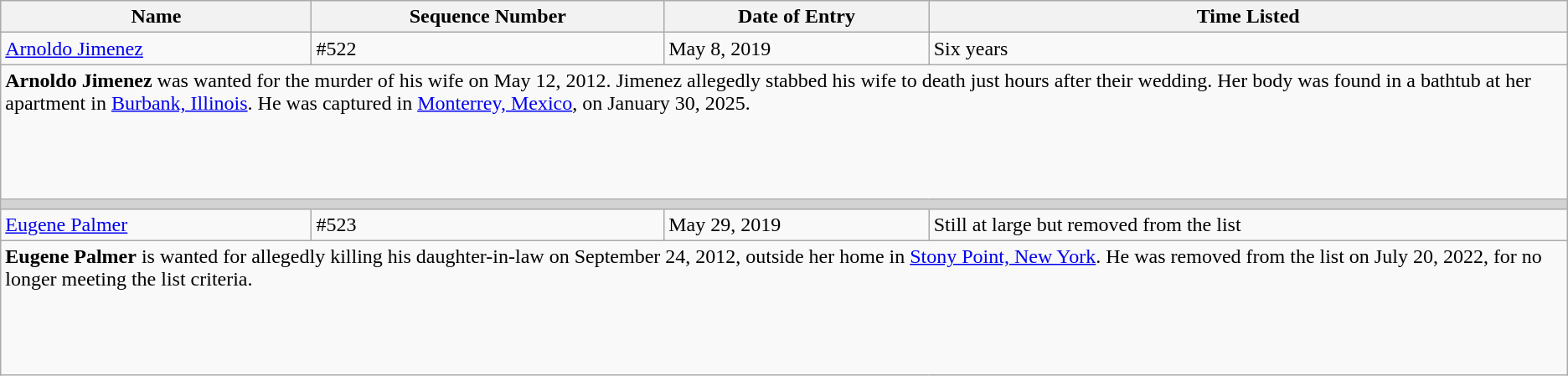<table class="wikitable">
<tr>
<th>Name</th>
<th>Sequence Number</th>
<th>Date of Entry</th>
<th>Time Listed</th>
</tr>
<tr>
<td height=10"><a href='#'>Arnoldo Jimenez</a></td>
<td>#522</td>
<td>May 8, 2019</td>
<td>Six years</td>
</tr>
<tr>
<td colspan="4" valign="top" height="100"><strong>Arnoldo Jimenez</strong> was wanted for the murder of his wife on May 12, 2012. Jimenez allegedly stabbed his wife to death just hours after their wedding. Her body was found in a bathtub at her apartment in <a href='#'>Burbank, Illinois</a>. He was captured in <a href='#'>Monterrey, Mexico</a>, on January 30, 2025.</td>
</tr>
<tr>
<td colSpan="4" style="background-color:lightgrey;"></td>
</tr>
<tr>
<td height=10"><a href='#'>Eugene Palmer</a></td>
<td>#523</td>
<td>May 29, 2019</td>
<td>Still at large but removed from the list</td>
</tr>
<tr>
<td colspan="4" valign="top" height="100"><strong>Eugene Palmer</strong> is wanted for allegedly killing his daughter-in-law on September 24, 2012, outside her home in <a href='#'>Stony Point, New York</a>. He was removed from the list on July 20, 2022, for no longer meeting the list criteria.</td>
</tr>
</table>
